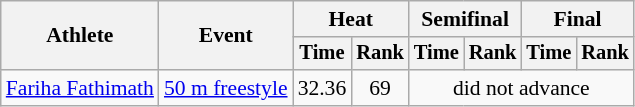<table class=wikitable style="font-size:90%">
<tr>
<th rowspan="2">Athlete</th>
<th rowspan="2">Event</th>
<th colspan="2">Heat</th>
<th colspan="2">Semifinal</th>
<th colspan="2">Final</th>
</tr>
<tr style="font-size:95%">
<th>Time</th>
<th>Rank</th>
<th>Time</th>
<th>Rank</th>
<th>Time</th>
<th>Rank</th>
</tr>
<tr align=center>
<td align=left><a href='#'>Fariha Fathimath</a></td>
<td align=left><a href='#'>50 m freestyle</a></td>
<td>32.36</td>
<td>69</td>
<td colspan=4>did not advance</td>
</tr>
</table>
